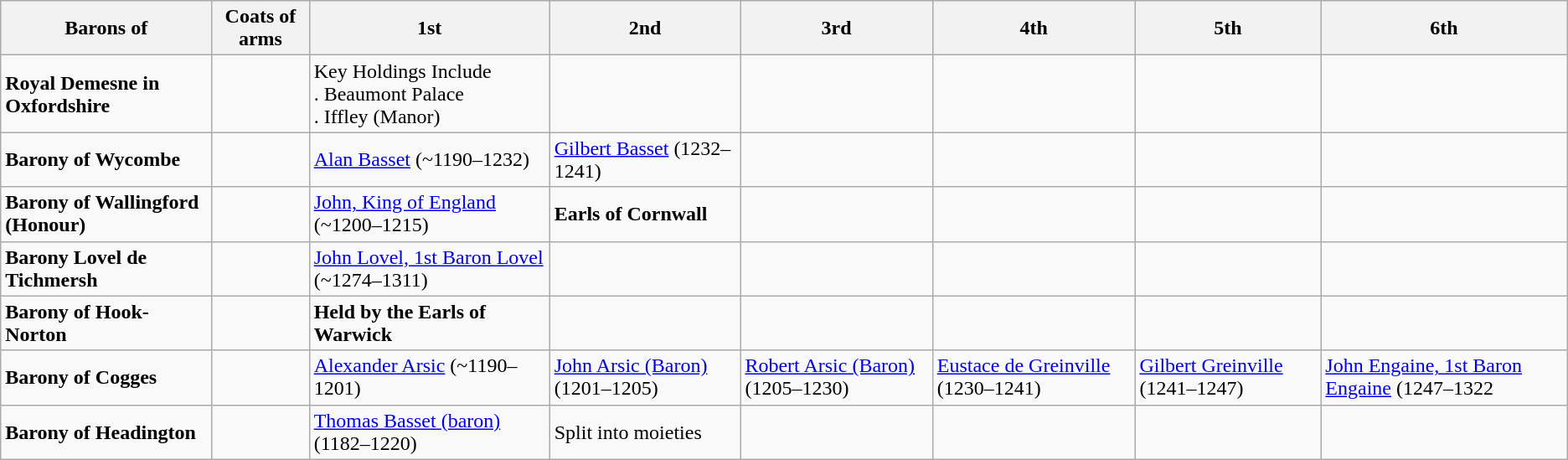<table class="wikitable">
<tr>
<th>Barons of</th>
<th>Coats of arms</th>
<th>1st</th>
<th>2nd</th>
<th>3rd</th>
<th>4th</th>
<th>5th</th>
<th>6th</th>
</tr>
<tr>
<td><strong>Royal Demesne in Oxfordshire</strong></td>
<td></td>
<td>Key Holdings Include<br>. Beaumont Palace<br>. Iffley (Manor)</td>
<td></td>
<td></td>
<td></td>
<td></td>
<td></td>
</tr>
<tr>
<td><strong>Barony of Wycombe</strong></td>
<td></td>
<td><a href='#'>Alan Basset</a> (~1190–1232)</td>
<td><a href='#'>Gilbert Basset</a> (1232–1241)</td>
<td></td>
<td></td>
<td></td>
<td></td>
</tr>
<tr>
<td><strong>Barony of Wallingford (Honour)</strong></td>
<td></td>
<td><a href='#'>John, King of England</a> (~1200–1215)</td>
<td><strong>Earls of Cornwall</strong></td>
<td></td>
<td></td>
<td></td>
<td></td>
</tr>
<tr>
<td><strong>Barony Lovel de Tichmersh</strong></td>
<td></td>
<td><a href='#'>John Lovel, 1st Baron Lovel</a> (~1274–1311)</td>
<td></td>
<td></td>
<td></td>
<td></td>
<td></td>
</tr>
<tr>
<td><strong>Barony of Hook-Norton</strong></td>
<td></td>
<td><strong>Held by the Earls of Warwick</strong></td>
<td></td>
<td></td>
<td></td>
<td></td>
<td></td>
</tr>
<tr>
<td><strong>Barony of Cogges</strong></td>
<td></td>
<td><a href='#'>Alexander Arsic</a> (~1190–1201)</td>
<td><a href='#'>John Arsic (Baron)</a> (1201–1205)</td>
<td><a href='#'>Robert Arsic (Baron)</a> (1205–1230)</td>
<td><a href='#'>Eustace de Greinville</a> (1230–1241)</td>
<td><a href='#'>Gilbert Greinville</a> (1241–1247)</td>
<td><a href='#'>John Engaine, 1st Baron Engaine</a> (1247–1322</td>
</tr>
<tr>
<td><strong>Barony of Headington</strong></td>
<td></td>
<td><a href='#'>Thomas Basset (baron)</a> (1182–1220)</td>
<td>Split into moieties</td>
<td></td>
<td></td>
<td></td>
<td></td>
</tr>
</table>
